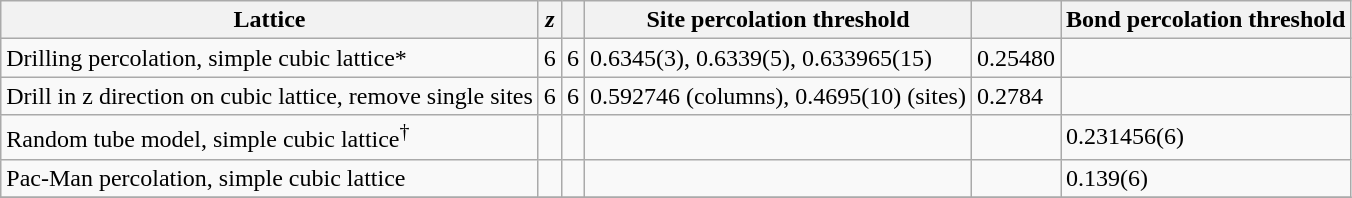<table class="wikitable">
<tr>
<th>Lattice</th>
<th><em>z</em></th>
<th></th>
<th>Site percolation threshold</th>
<th></th>
<th>Bond percolation threshold</th>
</tr>
<tr>
<td>Drilling percolation, simple cubic lattice*</td>
<td>6</td>
<td>6</td>
<td>0.6345(3), 0.6339(5), 0.633965(15)</td>
<td>0.25480</td>
<td></td>
</tr>
<tr>
<td>Drill in z direction on cubic lattice, remove single sites</td>
<td>6</td>
<td>6</td>
<td>0.592746 (columns), 0.4695(10) (sites)</td>
<td>0.2784</td>
<td></td>
</tr>
<tr>
<td>Random tube model, simple cubic lattice<sup>†</sup></td>
<td></td>
<td></td>
<td></td>
<td></td>
<td>0.231456(6)</td>
</tr>
<tr>
<td>Pac-Man percolation, simple cubic lattice</td>
<td></td>
<td></td>
<td></td>
<td></td>
<td>0.139(6)</td>
</tr>
<tr>
</tr>
</table>
